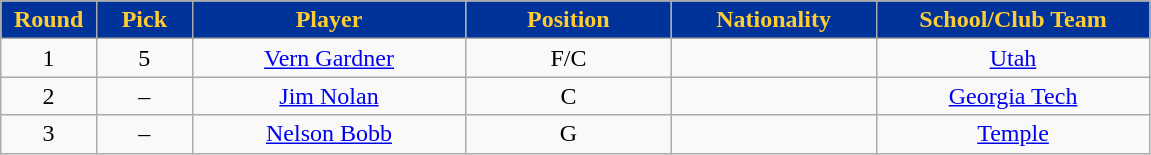<table class="wikitable sortable sortable">
<tr>
<th style="background:#003399;color:#FFCC33;" width="7%">Round</th>
<th style="background:#003399;color:#FFCC33;" width="7%">Pick</th>
<th style="background:#003399;color:#FFCC33;" width="20%">Player</th>
<th style="background:#003399;color:#FFCC33;" width="15%">Position</th>
<th style="background:#003399;color:#FFCC33;" width="15%">Nationality</th>
<th style="background:#003399;color:#FFCC33;" width="20%">School/Club Team</th>
</tr>
<tr style="text-align: center">
<td>1</td>
<td>5</td>
<td><a href='#'>Vern Gardner</a></td>
<td>F/C</td>
<td></td>
<td><a href='#'>Utah</a></td>
</tr>
<tr style="text-align: center">
<td>2</td>
<td>–</td>
<td><a href='#'>Jim Nolan</a></td>
<td>C</td>
<td></td>
<td><a href='#'>Georgia Tech</a></td>
</tr>
<tr style="text-align: center">
<td>3</td>
<td>–</td>
<td><a href='#'>Nelson Bobb</a></td>
<td>G</td>
<td></td>
<td><a href='#'>Temple</a></td>
</tr>
</table>
